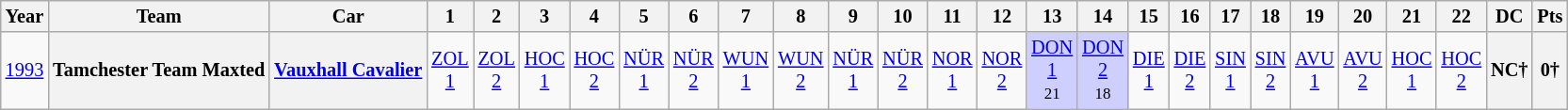<table class="wikitable" style="text-align:center; font-size:85%">
<tr>
<th>Year</th>
<th>Team</th>
<th>Car</th>
<th>1</th>
<th>2</th>
<th>3</th>
<th>4</th>
<th>5</th>
<th>6</th>
<th>7</th>
<th>8</th>
<th>9</th>
<th>10</th>
<th>11</th>
<th>12</th>
<th>13</th>
<th>14</th>
<th>15</th>
<th>16</th>
<th>17</th>
<th>18</th>
<th>19</th>
<th>20</th>
<th>21</th>
<th>22</th>
<th>DC</th>
<th>Pts</th>
</tr>
<tr>
<td><a href='#'>1993</a></td>
<th>Tamchester Team Maxted</th>
<th><a href='#'>Vauxhall Cavalier</a></th>
<td><a href='#'>ZOL<br>1</a></td>
<td><a href='#'>ZOL<br>2</a></td>
<td><a href='#'>HOC<br>1</a></td>
<td><a href='#'>HOC<br>2</a></td>
<td><a href='#'>NÜR<br>1</a></td>
<td><a href='#'>NÜR<br>2</a></td>
<td><a href='#'>WUN<br>1</a></td>
<td><a href='#'>WUN<br>2</a></td>
<td><a href='#'>NÜR<br>1</a></td>
<td><a href='#'>NÜR<br>2</a></td>
<td><a href='#'>NOR<br>1</a></td>
<td><a href='#'>NOR<br>2</a></td>
<td style="background:#CFCFFF;"><a href='#'>DON<br>1</a><br><small>21</small></td>
<td style="background:#CFCFFF;"><a href='#'>DON<br>2</a><br><small>18</small></td>
<td><a href='#'>DIE<br>1</a></td>
<td><a href='#'>DIE<br>2</a></td>
<td><a href='#'>SIN<br>1</a></td>
<td><a href='#'>SIN<br>2</a></td>
<td><a href='#'>AVU<br>1</a></td>
<td><a href='#'>AVU<br>2</a></td>
<td><a href='#'>HOC<br>1</a></td>
<td><a href='#'>HOC<br>2</a></td>
<th>NC†</th>
<th>0†</th>
</tr>
</table>
